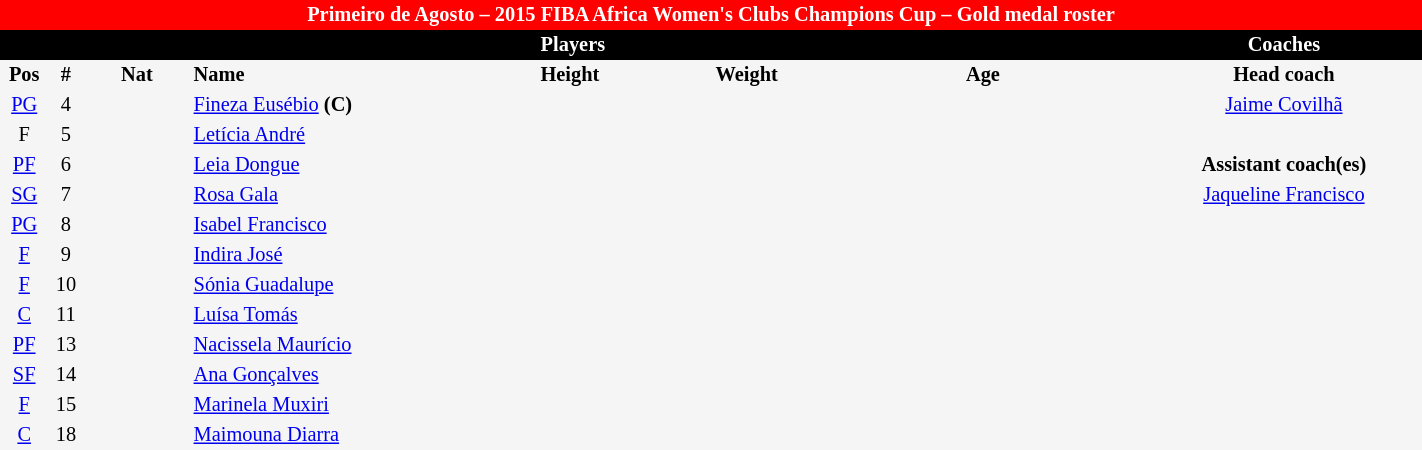<table border=0 cellpadding=2 cellspacing=0  |- bgcolor=#f5f5f5 style="text-align:center; font-size:85%;" width=75%>
<tr>
<td colspan="8" style="background: red; color: white"><strong>Primeiro de Agosto – 2015 FIBA Africa Women's Clubs Champions Cup – Gold medal roster</strong></td>
</tr>
<tr>
<td colspan="7" style="background: black; color: white"><strong>Players</strong></td>
<td style="background: black; color: white"><strong>Coaches</strong></td>
</tr>
<tr style="background=#f5f5f5; color: black">
<th width=5px>Pos</th>
<th width=5px>#</th>
<th width=50px>Nat</th>
<th width=135px align=left>Name</th>
<th width=100px>Height</th>
<th width=70px>Weight</th>
<th width=160px>Age</th>
<th width=135px>Head coach</th>
</tr>
<tr>
<td><a href='#'>PG</a></td>
<td>4</td>
<td></td>
<td align=left><a href='#'>Fineza Eusébio</a> <strong>(C)</strong></td>
<td><span></span></td>
<td><span></span></td>
<td><span></span></td>
<td> <a href='#'>Jaime Covilhã</a></td>
</tr>
<tr>
<td>F</td>
<td>5</td>
<td></td>
<td align=left><a href='#'>Letícia André</a></td>
<td><span></span></td>
<td></td>
<td><span></span></td>
<td align=left></td>
</tr>
<tr>
<td><a href='#'>PF</a></td>
<td>6</td>
<td></td>
<td align=left><a href='#'>Leia Dongue</a></td>
<td><span></span></td>
<td></td>
<td><span></span></td>
<td><strong>Assistant coach(es)</strong></td>
</tr>
<tr>
<td><a href='#'>SG</a></td>
<td>7</td>
<td></td>
<td align=left><a href='#'>Rosa Gala</a></td>
<td><span></span></td>
<td><span></span></td>
<td><span></span></td>
<td> <a href='#'>Jaqueline Francisco</a></td>
</tr>
<tr>
<td><a href='#'>PG</a></td>
<td>8</td>
<td></td>
<td align=left><a href='#'>Isabel Francisco</a></td>
<td><span></span></td>
<td><span></span></td>
<td><span></span></td>
</tr>
<tr>
<td><a href='#'>F</a></td>
<td>9</td>
<td></td>
<td align=left><a href='#'>Indira José</a></td>
<td><span></span></td>
<td></td>
<td><span></span></td>
</tr>
<tr>
<td><a href='#'>F</a></td>
<td>10</td>
<td></td>
<td align=left><a href='#'>Sónia Guadalupe</a></td>
<td><span></span></td>
<td><span></span></td>
<td><span></span></td>
</tr>
<tr>
<td><a href='#'>C</a></td>
<td>11</td>
<td></td>
<td align=left><a href='#'>Luísa Tomás</a></td>
<td><span></span></td>
<td><span></span></td>
<td><span></span></td>
</tr>
<tr>
<td><a href='#'>PF</a></td>
<td>13</td>
<td></td>
<td align=left><a href='#'>Nacissela Maurício</a></td>
<td><span></span></td>
<td><span></span></td>
<td><span></span></td>
</tr>
<tr>
<td><a href='#'>SF</a></td>
<td>14</td>
<td></td>
<td align=left><a href='#'>Ana Gonçalves</a></td>
<td><span></span></td>
<td><span></span></td>
<td><span></span></td>
</tr>
<tr>
<td><a href='#'>F</a></td>
<td>15</td>
<td></td>
<td align=left><a href='#'>Marinela Muxiri</a></td>
<td><span></span></td>
<td></td>
<td><span></span></td>
</tr>
<tr>
<td><a href='#'>C</a></td>
<td>18</td>
<td></td>
<td align=left><a href='#'>Maimouna Diarra</a></td>
<td><span></span></td>
<td></td>
<td><span></span></td>
</tr>
</table>
